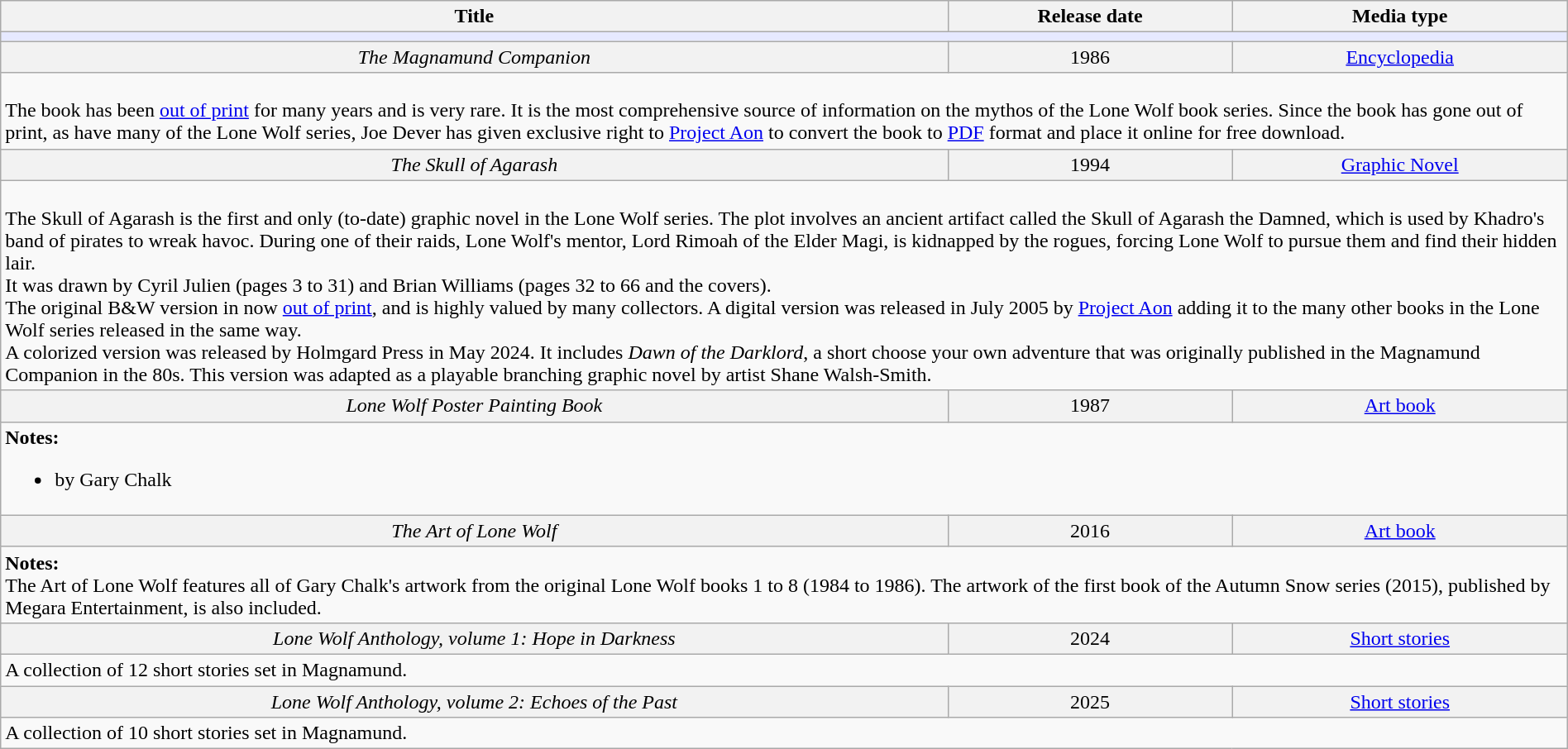<table class="wikitable" width="100%">
<tr style="text-align: center;">
<th>Title</th>
<th>Release date</th>
<th>Media type</th>
</tr>
<tr>
<td colspan="5" bgcolor="#e6e9ff"></td>
</tr>
<tr bgcolor="#F2F2F2" align="center">
<td><em>The Magnamund Companion</em></td>
<td>1986</td>
<td><a href='#'>Encyclopedia</a></td>
</tr>
<tr>
<td colspan="3" style="border: none; vertical-align: top;"><br>The book has been <a href='#'>out of print</a> for many years and is very rare. It is the most comprehensive source of information on the mythos of the Lone Wolf book series. Since the book has gone out of print, as have many of the Lone Wolf series, Joe Dever has given exclusive right to <a href='#'>Project Aon</a> to convert the book to <a href='#'>PDF</a> format and place it online for free download.</td>
</tr>
<tr bgcolor="#F2F2F2" align="center">
<td><em>The Skull of Agarash</em></td>
<td>1994</td>
<td><a href='#'>Graphic Novel</a></td>
</tr>
<tr>
<td colspan="3" style="border: none; vertical-align: top;"><br>The Skull of Agarash is the first and only (to-date) graphic novel in the Lone Wolf series. The plot involves an ancient artifact called the Skull of Agarash the Damned, which is used by Khadro's band of pirates to wreak havoc. During one of their raids, Lone Wolf's mentor, Lord Rimoah of the Elder Magi, is kidnapped by the rogues, forcing Lone Wolf to pursue them and find their hidden lair.<br>It was drawn by Cyril Julien (pages 3 to 31) and Brian Williams (pages 32 to 66 and the covers).<br>The original B&W version in now <a href='#'>out of print</a>, and is highly valued by many collectors. A digital version was released in July 2005 by <a href='#'>Project Aon</a> adding it to the many other books in the Lone Wolf series released in the same way.<br>A colorized version was released by Holmgard Press in May 2024. It includes <em>Dawn of the Darklord</em>, a short choose your own adventure that was originally published in the Magnamund Companion in the 80s. This version was adapted as a playable branching graphic novel by artist Shane Walsh-Smith.</td>
</tr>
<tr bgcolor="#F2F2F2" align="center">
<td><em>Lone Wolf Poster Painting Book </em></td>
<td>1987</td>
<td><a href='#'>Art book</a></td>
</tr>
<tr>
<td colspan="3" style="border: none; vertical-align: top;"><strong>Notes:</strong><br><ul><li>by Gary Chalk</li></ul></td>
</tr>
<tr bgcolor="#F2F2F2" align="center">
<td><em>The Art of Lone Wolf</em></td>
<td>2016</td>
<td><a href='#'>Art book</a></td>
</tr>
<tr>
<td colspan="3" style="border: none; vertical-align: top;"><strong>Notes:</strong><br>The Art of Lone Wolf features all of Gary Chalk's artwork from the original Lone Wolf books 1 to 8 (1984 to 1986). The artwork of the first book of the Autumn Snow series (2015), published by Megara Entertainment, is also included.</td>
</tr>
<tr bgcolor="#F2F2F2" align="center">
<td><em>Lone Wolf Anthology, volume 1: Hope in Darkness</em></td>
<td>2024</td>
<td><a href='#'>Short stories</a></td>
</tr>
<tr>
<td colspan="3" style="border: none; vertical-align: top;">A collection of 12 short stories set in Magnamund.</td>
</tr>
<tr bgcolor="#F2F2F2" align="center">
<td><em>Lone Wolf Anthology, volume 2: Echoes of the Past</em></td>
<td>2025</td>
<td><a href='#'>Short stories</a></td>
</tr>
<tr>
<td colspan="3" style="border: none; vertical-align: top;">A collection of 10 short stories set in Magnamund.</td>
</tr>
</table>
